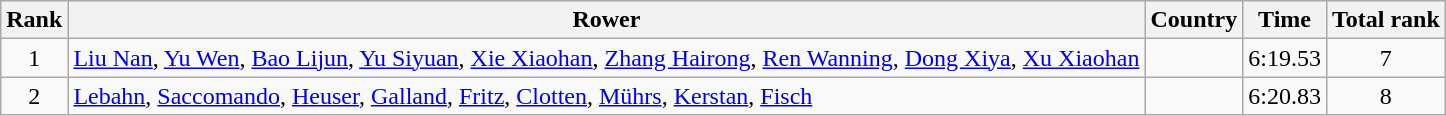<table class="wikitable" style="text-align:center">
<tr>
<th>Rank</th>
<th>Rower</th>
<th>Country</th>
<th>Time</th>
<th>Total rank</th>
</tr>
<tr>
<td>1</td>
<td align="left"><a href='#'>Liu Nan</a>, <a href='#'>Yu Wen</a>, <a href='#'>Bao Lijun</a>, <a href='#'>Yu Siyuan</a>, <a href='#'>Xie Xiaohan</a>, <a href='#'>Zhang Hairong</a>, <a href='#'>Ren Wanning</a>, <a href='#'>Dong Xiya</a>, <a href='#'>Xu Xiaohan</a></td>
<td align="left"></td>
<td>6:19.53</td>
<td>7</td>
</tr>
<tr>
<td>2</td>
<td align="left"><a href='#'>Lebahn</a>, <a href='#'>Saccomando</a>, <a href='#'>Heuser</a>, <a href='#'>Galland</a>, <a href='#'>Fritz</a>, <a href='#'>Clotten</a>, <a href='#'>Mührs</a>, <a href='#'>Kerstan</a>, <a href='#'>Fisch</a></td>
<td align="left"></td>
<td>6:20.83</td>
<td>8</td>
</tr>
</table>
